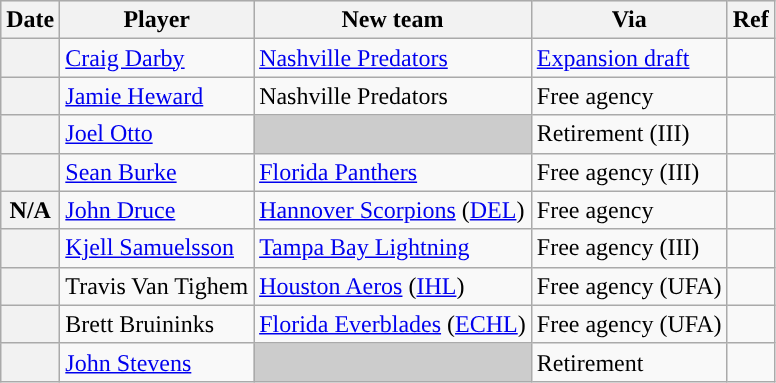<table class="wikitable plainrowheaders">
<tr style="background:#ddd; text-align:center;">
<th>Date</th>
<th>Player</th>
<th>New team</th>
<th>Via</th>
<th>Ref</th>
</tr>
<tr>
<th scope="row"></th>
<td><a href='#'>Craig Darby</a></td>
<td><a href='#'>Nashville Predators</a></td>
<td><a href='#'>Expansion draft</a></td>
<td></td>
</tr>
<tr>
<th scope="row"></th>
<td><a href='#'>Jamie Heward</a></td>
<td>Nashville Predators</td>
<td>Free agency</td>
<td></td>
</tr>
<tr>
<th scope="row"></th>
<td><a href='#'>Joel Otto</a></td>
<td style="background:#ccc"></td>
<td>Retirement (III)</td>
<td></td>
</tr>
<tr>
<th scope="row"></th>
<td><a href='#'>Sean Burke</a></td>
<td><a href='#'>Florida Panthers</a></td>
<td>Free agency (III)</td>
<td></td>
</tr>
<tr>
<th scope="row">N/A</th>
<td><a href='#'>John Druce</a></td>
<td><a href='#'>Hannover Scorpions</a> (<a href='#'>DEL</a>)</td>
<td>Free agency</td>
<td></td>
</tr>
<tr>
<th scope="row"></th>
<td><a href='#'>Kjell Samuelsson</a></td>
<td><a href='#'>Tampa Bay Lightning</a></td>
<td>Free agency (III)</td>
<td></td>
</tr>
<tr>
<th scope="row"></th>
<td>Travis Van Tighem</td>
<td><a href='#'>Houston Aeros</a> (<a href='#'>IHL</a>)</td>
<td>Free agency (UFA)</td>
<td></td>
</tr>
<tr>
<th scope="row"></th>
<td>Brett Bruininks</td>
<td><a href='#'>Florida Everblades</a> (<a href='#'>ECHL</a>)</td>
<td>Free agency (UFA)</td>
<td></td>
</tr>
<tr>
<th scope="row"></th>
<td><a href='#'>John Stevens</a></td>
<td style="background:#ccc"></td>
<td>Retirement</td>
<td></td>
</tr>
</table>
